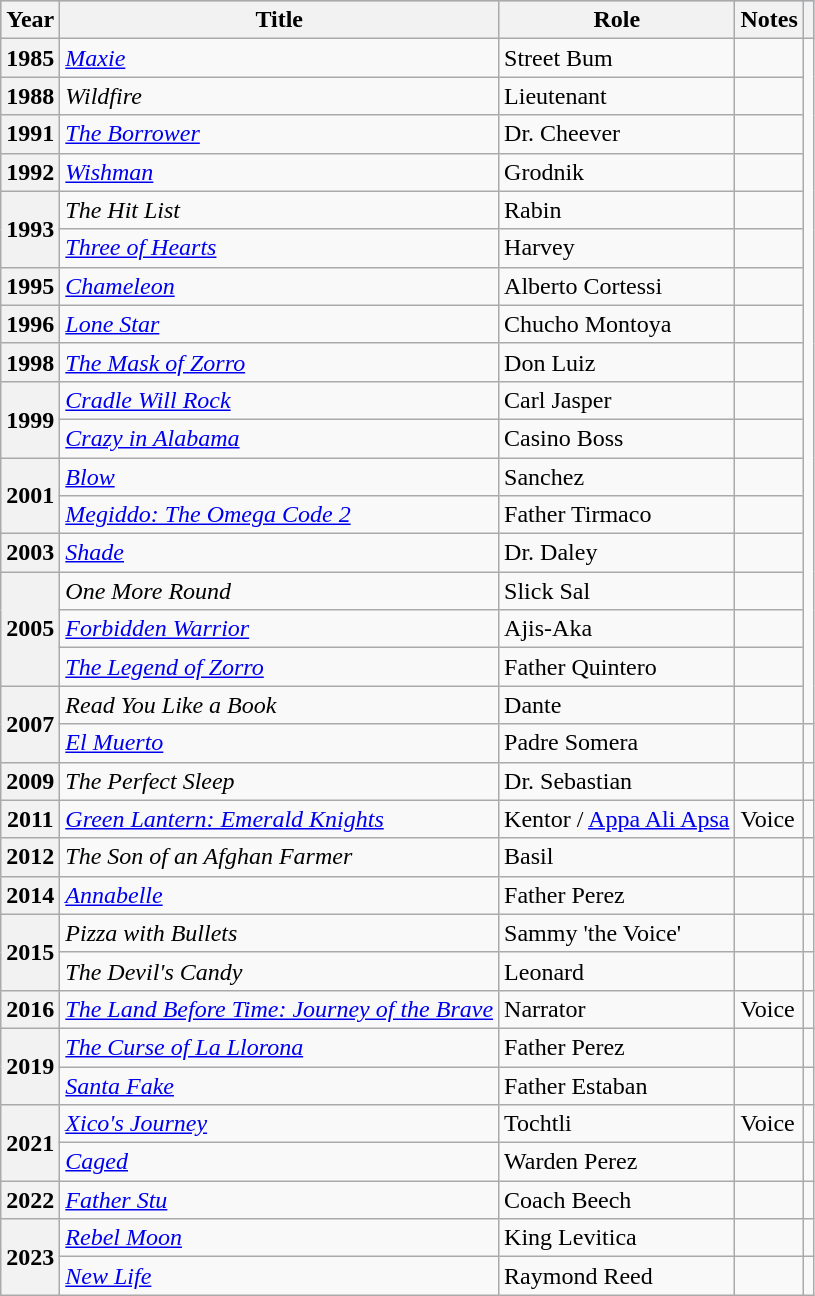<table class="wikitable plainrowheaders sortable">
<tr style="background:#b0c4de; text-align:center;">
<th scope="col">Year</th>
<th scope="col">Title</th>
<th scope="col">Role</th>
<th scope="col" class="unsortable">Notes</th>
<th scope="col" class="unsortable"></th>
</tr>
<tr>
<th scope="row">1985</th>
<td><em><a href='#'>Maxie</a></em></td>
<td>Street Bum</td>
<td></td>
<td rowspan="18"></td>
</tr>
<tr>
<th scope="row">1988</th>
<td><em>Wildfire</em></td>
<td>Lieutenant</td>
<td></td>
</tr>
<tr>
<th scope="row">1991</th>
<td><em><a href='#'>The Borrower</a></em></td>
<td>Dr. Cheever</td>
<td></td>
</tr>
<tr>
<th scope="row">1992</th>
<td><em><a href='#'>Wishman</a></em></td>
<td>Grodnik</td>
<td></td>
</tr>
<tr>
<th scope="row" rowspan="2">1993</th>
<td><em>The Hit List</em></td>
<td>Rabin</td>
<td></td>
</tr>
<tr>
<td><em><a href='#'>Three of Hearts</a></em></td>
<td>Harvey</td>
<td></td>
</tr>
<tr>
<th scope="row">1995</th>
<td><em><a href='#'>Chameleon</a></em></td>
<td>Alberto Cortessi</td>
<td></td>
</tr>
<tr>
<th scope="row">1996</th>
<td><em><a href='#'>Lone Star</a></em></td>
<td>Chucho Montoya</td>
<td></td>
</tr>
<tr>
<th scope="row">1998</th>
<td><em><a href='#'>The Mask of Zorro</a></em></td>
<td>Don Luiz</td>
<td></td>
</tr>
<tr>
<th scope="row" rowspan="2">1999</th>
<td><em><a href='#'>Cradle Will Rock</a></em></td>
<td>Carl Jasper</td>
<td></td>
</tr>
<tr>
<td><em><a href='#'>Crazy in Alabama</a></em></td>
<td>Casino Boss</td>
<td></td>
</tr>
<tr>
<th scope="row" rowspan="2">2001</th>
<td><em><a href='#'>Blow</a></em></td>
<td>Sanchez</td>
<td></td>
</tr>
<tr>
<td><em><a href='#'>Megiddo: The Omega Code 2</a></em></td>
<td>Father Tirmaco</td>
<td></td>
</tr>
<tr>
<th scope="row">2003</th>
<td><em><a href='#'>Shade</a></em></td>
<td>Dr. Daley</td>
<td></td>
</tr>
<tr>
<th scope="row" rowspan="3">2005</th>
<td><em>One More Round</em></td>
<td>Slick Sal</td>
<td></td>
</tr>
<tr>
<td><em><a href='#'>Forbidden Warrior</a></em></td>
<td>Ajis-Aka</td>
<td></td>
</tr>
<tr>
<td><em><a href='#'>The Legend of Zorro</a></em></td>
<td>Father Quintero</td>
<td></td>
</tr>
<tr>
<th scope="row" rowspan="2">2007</th>
<td><em>Read You Like a Book</em></td>
<td>Dante</td>
<td></td>
</tr>
<tr>
<td><em><a href='#'>El Muerto</a></em></td>
<td>Padre Somera</td>
<td></td>
<td></td>
</tr>
<tr>
<th scope="row">2009</th>
<td><em>The Perfect Sleep</em></td>
<td>Dr. Sebastian</td>
<td></td>
<td></td>
</tr>
<tr>
<th scope="row">2011</th>
<td><em><a href='#'>Green Lantern: Emerald Knights</a></em></td>
<td>Kentor / <a href='#'>Appa Ali Apsa</a></td>
<td>Voice</td>
<td></td>
</tr>
<tr>
<th scope="row">2012</th>
<td><em>The Son of an Afghan Farmer</em></td>
<td>Basil</td>
<td></td>
<td></td>
</tr>
<tr>
<th scope="row">2014</th>
<td><em><a href='#'>Annabelle</a></em></td>
<td>Father Perez</td>
<td></td>
<td></td>
</tr>
<tr>
<th scope="row" rowspan="2">2015</th>
<td><em>Pizza with Bullets</em></td>
<td>Sammy 'the Voice'</td>
<td></td>
<td></td>
</tr>
<tr>
<td><em>The Devil's Candy</em></td>
<td>Leonard</td>
<td></td>
<td></td>
</tr>
<tr>
<th scope="row">2016</th>
<td><em><a href='#'>The Land Before Time: Journey of the Brave</a></em></td>
<td>Narrator</td>
<td>Voice</td>
<td></td>
</tr>
<tr>
<th scope="row" rowspan="2">2019</th>
<td><em><a href='#'>The Curse of La Llorona</a></em></td>
<td>Father Perez</td>
<td></td>
<td></td>
</tr>
<tr>
<td><em><a href='#'>Santa Fake</a></em></td>
<td>Father Estaban</td>
<td></td>
<td></td>
</tr>
<tr>
<th scope="row" rowspan="2">2021</th>
<td><em><a href='#'>Xico's Journey</a></em></td>
<td>Tochtli</td>
<td>Voice</td>
<td></td>
</tr>
<tr>
<td><em><a href='#'>Caged</a></em></td>
<td>Warden Perez</td>
<td></td>
<td></td>
</tr>
<tr>
<th scope="row">2022</th>
<td><em><a href='#'>Father Stu</a></em></td>
<td>Coach Beech</td>
<td></td>
<td></td>
</tr>
<tr>
<th scope="row" rowspan="2">2023</th>
<td><em><a href='#'>Rebel Moon</a></em></td>
<td>King Levitica</td>
<td></td>
<td></td>
</tr>
<tr>
<td><em><a href='#'>New Life</a></em></td>
<td>Raymond Reed</td>
<td></td>
<td></td>
</tr>
</table>
